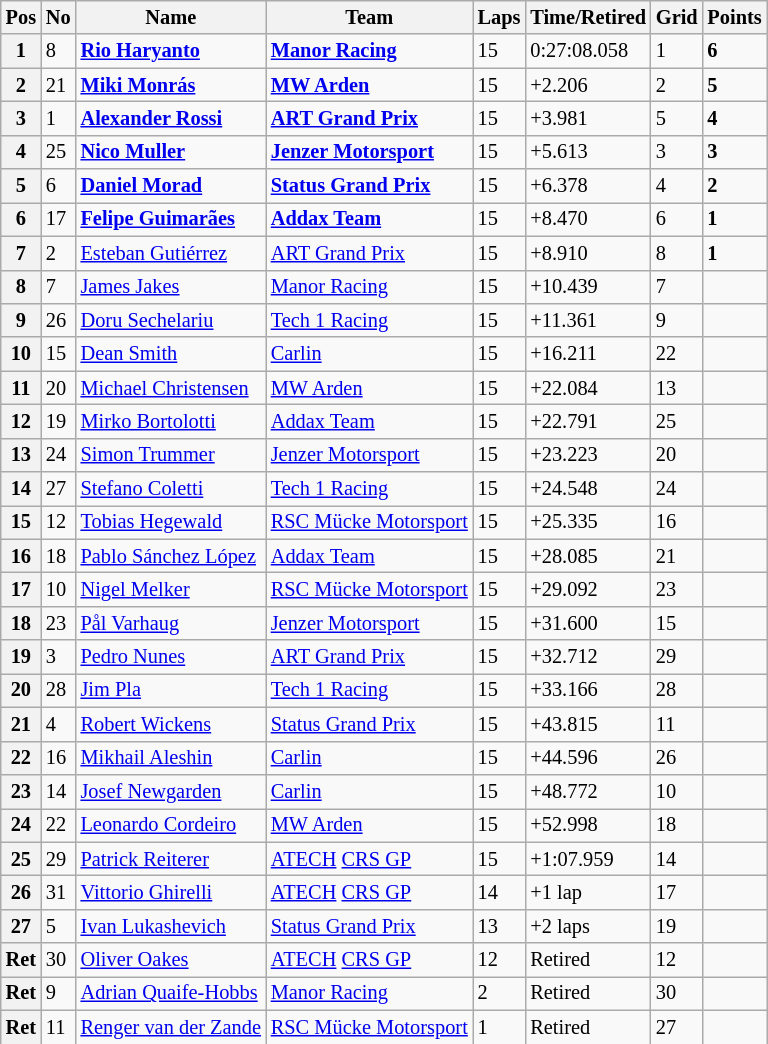<table class="wikitable" style="font-size: 85%">
<tr>
<th>Pos</th>
<th>No</th>
<th>Name</th>
<th>Team</th>
<th>Laps</th>
<th>Time/Retired</th>
<th>Grid</th>
<th>Points</th>
</tr>
<tr>
<th>1</th>
<td>8</td>
<td> <strong><a href='#'>Rio Haryanto</a></strong></td>
<td><strong><a href='#'>Manor Racing</a></strong></td>
<td>15</td>
<td>0:27:08.058</td>
<td>1</td>
<td><strong>6</strong></td>
</tr>
<tr>
<th>2</th>
<td>21</td>
<td> <strong><a href='#'>Miki Monrás</a></strong></td>
<td><strong><a href='#'>MW Arden</a></strong></td>
<td>15</td>
<td>+2.206</td>
<td>2</td>
<td><strong>5</strong></td>
</tr>
<tr>
<th>3</th>
<td>1</td>
<td> <strong><a href='#'>Alexander Rossi</a></strong></td>
<td><strong><a href='#'>ART Grand Prix</a></strong></td>
<td>15</td>
<td>+3.981</td>
<td>5</td>
<td><strong>4</strong></td>
</tr>
<tr>
<th>4</th>
<td>25</td>
<td> <strong><a href='#'>Nico Muller</a></strong></td>
<td><strong><a href='#'>Jenzer Motorsport</a></strong></td>
<td>15</td>
<td>+5.613</td>
<td>3</td>
<td><strong>3</strong></td>
</tr>
<tr>
<th>5</th>
<td>6</td>
<td> <strong><a href='#'>Daniel Morad</a></strong></td>
<td><strong><a href='#'>Status Grand Prix</a></strong></td>
<td>15</td>
<td>+6.378</td>
<td>4</td>
<td><strong>2</strong></td>
</tr>
<tr>
<th>6</th>
<td>17</td>
<td> <strong><a href='#'>Felipe Guimarães</a></strong></td>
<td><strong><a href='#'>Addax Team</a></strong></td>
<td>15</td>
<td>+8.470</td>
<td>6</td>
<td><strong>1</strong></td>
</tr>
<tr>
<th>7</th>
<td>2</td>
<td> <a href='#'>Esteban Gutiérrez</a></td>
<td><a href='#'>ART Grand Prix</a></td>
<td>15</td>
<td>+8.910</td>
<td>8</td>
<td><strong>1</strong></td>
</tr>
<tr>
<th>8</th>
<td>7</td>
<td> <a href='#'>James Jakes</a></td>
<td><a href='#'>Manor Racing</a></td>
<td>15</td>
<td>+10.439</td>
<td>7</td>
<td></td>
</tr>
<tr>
<th>9</th>
<td>26</td>
<td> <a href='#'>Doru Sechelariu</a></td>
<td><a href='#'>Tech 1 Racing</a></td>
<td>15</td>
<td>+11.361</td>
<td>9</td>
<td></td>
</tr>
<tr>
<th>10</th>
<td>15</td>
<td> <a href='#'>Dean Smith</a></td>
<td><a href='#'>Carlin</a></td>
<td>15</td>
<td>+16.211</td>
<td>22</td>
<td></td>
</tr>
<tr>
<th>11</th>
<td>20</td>
<td> <a href='#'>Michael Christensen</a></td>
<td><a href='#'>MW Arden</a></td>
<td>15</td>
<td>+22.084</td>
<td>13</td>
<td></td>
</tr>
<tr>
<th>12</th>
<td>19</td>
<td> <a href='#'>Mirko Bortolotti</a></td>
<td><a href='#'>Addax Team</a></td>
<td>15</td>
<td>+22.791</td>
<td>25</td>
<td></td>
</tr>
<tr>
<th>13</th>
<td>24</td>
<td> <a href='#'>Simon Trummer</a></td>
<td><a href='#'>Jenzer Motorsport</a></td>
<td>15</td>
<td>+23.223</td>
<td>20</td>
<td></td>
</tr>
<tr>
<th>14</th>
<td>27</td>
<td> <a href='#'>Stefano Coletti</a></td>
<td><a href='#'>Tech 1 Racing</a></td>
<td>15</td>
<td>+24.548</td>
<td>24</td>
<td></td>
</tr>
<tr>
<th>15</th>
<td>12</td>
<td> <a href='#'>Tobias Hegewald</a></td>
<td><a href='#'>RSC Mücke Motorsport</a></td>
<td>15</td>
<td>+25.335</td>
<td>16</td>
<td></td>
</tr>
<tr>
<th>16</th>
<td>18</td>
<td> <a href='#'>Pablo Sánchez López</a></td>
<td><a href='#'>Addax Team</a></td>
<td>15</td>
<td>+28.085</td>
<td>21</td>
<td></td>
</tr>
<tr>
<th>17</th>
<td>10</td>
<td> <a href='#'>Nigel Melker</a></td>
<td><a href='#'>RSC Mücke Motorsport</a></td>
<td>15</td>
<td>+29.092</td>
<td>23</td>
<td></td>
</tr>
<tr>
<th>18</th>
<td>23</td>
<td> <a href='#'>Pål Varhaug</a></td>
<td><a href='#'>Jenzer Motorsport</a></td>
<td>15</td>
<td>+31.600</td>
<td>15</td>
<td></td>
</tr>
<tr>
<th>19</th>
<td>3</td>
<td> <a href='#'>Pedro Nunes</a></td>
<td><a href='#'>ART Grand Prix</a></td>
<td>15</td>
<td>+32.712</td>
<td>29</td>
<td></td>
</tr>
<tr>
<th>20</th>
<td>28</td>
<td> <a href='#'>Jim Pla</a></td>
<td><a href='#'>Tech 1 Racing</a></td>
<td>15</td>
<td>+33.166</td>
<td>28</td>
<td></td>
</tr>
<tr>
<th>21</th>
<td>4</td>
<td> <a href='#'>Robert Wickens</a></td>
<td><a href='#'>Status Grand Prix</a></td>
<td>15</td>
<td>+43.815</td>
<td>11</td>
<td></td>
</tr>
<tr>
<th>22</th>
<td>16</td>
<td> <a href='#'>Mikhail Aleshin</a></td>
<td><a href='#'>Carlin</a></td>
<td>15</td>
<td>+44.596</td>
<td>26</td>
<td></td>
</tr>
<tr>
<th>23</th>
<td>14</td>
<td> <a href='#'>Josef Newgarden</a></td>
<td><a href='#'>Carlin</a></td>
<td>15</td>
<td>+48.772</td>
<td>10</td>
<td></td>
</tr>
<tr>
<th>24</th>
<td>22</td>
<td> <a href='#'>Leonardo Cordeiro</a></td>
<td><a href='#'>MW Arden</a></td>
<td>15</td>
<td>+52.998</td>
<td>18</td>
<td></td>
</tr>
<tr>
<th>25</th>
<td>29</td>
<td> <a href='#'>Patrick Reiterer</a></td>
<td><a href='#'>ATECH</a> <a href='#'>CRS GP</a></td>
<td>15</td>
<td>+1:07.959</td>
<td>14</td>
<td></td>
</tr>
<tr>
<th>26</th>
<td>31</td>
<td> <a href='#'>Vittorio Ghirelli</a></td>
<td><a href='#'>ATECH</a> <a href='#'>CRS GP</a></td>
<td>14</td>
<td>+1 lap</td>
<td>17</td>
<td></td>
</tr>
<tr>
<th>27</th>
<td>5</td>
<td> <a href='#'>Ivan Lukashevich</a></td>
<td><a href='#'>Status Grand Prix</a></td>
<td>13</td>
<td>+2 laps</td>
<td>19</td>
<td></td>
</tr>
<tr>
<th>Ret</th>
<td>30</td>
<td> <a href='#'>Oliver Oakes</a></td>
<td><a href='#'>ATECH</a> <a href='#'>CRS GP</a></td>
<td>12</td>
<td>Retired</td>
<td>12</td>
<td></td>
</tr>
<tr>
<th>Ret</th>
<td>9</td>
<td> <a href='#'>Adrian Quaife-Hobbs</a></td>
<td><a href='#'>Manor Racing</a></td>
<td>2</td>
<td>Retired</td>
<td>30</td>
<td></td>
</tr>
<tr>
<th>Ret</th>
<td>11</td>
<td> <a href='#'>Renger van der Zande</a></td>
<td><a href='#'>RSC Mücke Motorsport</a></td>
<td>1</td>
<td>Retired</td>
<td>27</td>
<td></td>
</tr>
</table>
